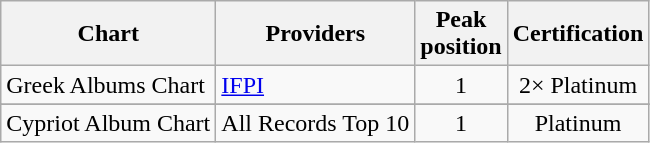<table class="wikitable">
<tr>
<th>Chart</th>
<th>Providers</th>
<th>Peak<br>position</th>
<th>Certification</th>
</tr>
<tr>
<td align="left">Greek Albums Chart</td>
<td align="left"><a href='#'>IFPI</a></td>
<td align="center">1</td>
<td align="center">2× Platinum</td>
</tr>
<tr>
</tr>
<tr>
<td align="left">Cypriot Album Chart</td>
<td align="left">All Records Top 10</td>
<td align="center">1</td>
<td align="center">Platinum</td>
</tr>
</table>
